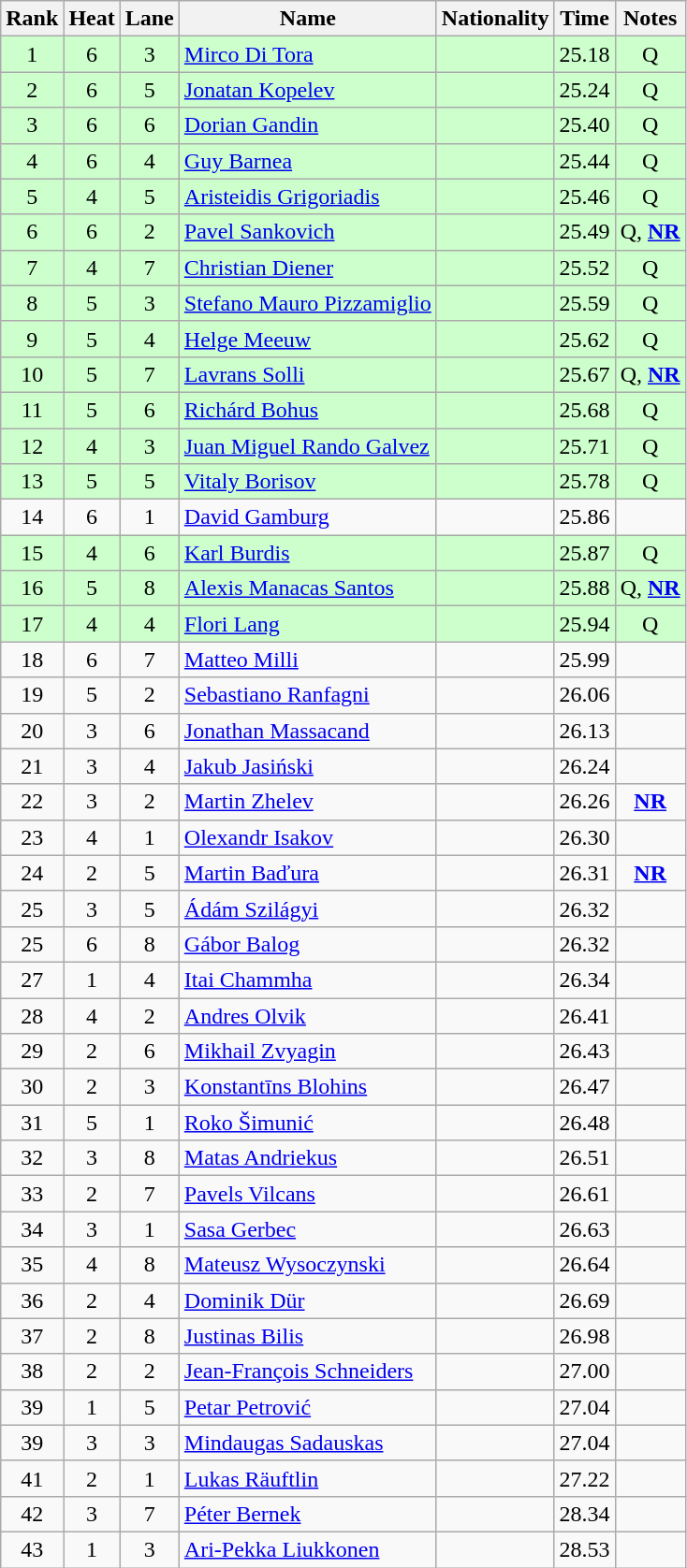<table class="wikitable sortable" style="text-align:center">
<tr>
<th>Rank</th>
<th>Heat</th>
<th>Lane</th>
<th>Name</th>
<th>Nationality</th>
<th>Time</th>
<th>Notes</th>
</tr>
<tr bgcolor=ccffcc>
<td>1</td>
<td>6</td>
<td>3</td>
<td align=left><a href='#'>Mirco Di Tora</a></td>
<td align=left></td>
<td>25.18</td>
<td>Q</td>
</tr>
<tr bgcolor=ccffcc>
<td>2</td>
<td>6</td>
<td>5</td>
<td align=left><a href='#'>Jonatan Kopelev</a></td>
<td align=left></td>
<td>25.24</td>
<td>Q</td>
</tr>
<tr bgcolor=ccffcc>
<td>3</td>
<td>6</td>
<td>6</td>
<td align=left><a href='#'>Dorian Gandin</a></td>
<td align=left></td>
<td>25.40</td>
<td>Q</td>
</tr>
<tr bgcolor=ccffcc>
<td>4</td>
<td>6</td>
<td>4</td>
<td align=left><a href='#'>Guy Barnea</a></td>
<td align=left></td>
<td>25.44</td>
<td>Q</td>
</tr>
<tr bgcolor=ccffcc>
<td>5</td>
<td>4</td>
<td>5</td>
<td align=left><a href='#'>Aristeidis Grigoriadis</a></td>
<td align=left></td>
<td>25.46</td>
<td>Q</td>
</tr>
<tr bgcolor=ccffcc>
<td>6</td>
<td>6</td>
<td>2</td>
<td align=left><a href='#'>Pavel Sankovich</a></td>
<td align=left></td>
<td>25.49</td>
<td>Q, <strong><a href='#'>NR</a></strong></td>
</tr>
<tr bgcolor=ccffcc>
<td>7</td>
<td>4</td>
<td>7</td>
<td align=left><a href='#'>Christian Diener</a></td>
<td align=left></td>
<td>25.52</td>
<td>Q</td>
</tr>
<tr bgcolor=ccffcc>
<td>8</td>
<td>5</td>
<td>3</td>
<td align=left><a href='#'>Stefano Mauro Pizzamiglio</a></td>
<td align=left></td>
<td>25.59</td>
<td>Q</td>
</tr>
<tr bgcolor=ccffcc>
<td>9</td>
<td>5</td>
<td>4</td>
<td align=left><a href='#'>Helge Meeuw</a></td>
<td align=left></td>
<td>25.62</td>
<td>Q</td>
</tr>
<tr bgcolor=ccffcc>
<td>10</td>
<td>5</td>
<td>7</td>
<td align=left><a href='#'>Lavrans Solli</a></td>
<td align=left></td>
<td>25.67</td>
<td>Q, <strong><a href='#'>NR</a></strong></td>
</tr>
<tr bgcolor=ccffcc>
<td>11</td>
<td>5</td>
<td>6</td>
<td align=left><a href='#'>Richárd Bohus</a></td>
<td align=left></td>
<td>25.68</td>
<td>Q</td>
</tr>
<tr bgcolor=ccffcc>
<td>12</td>
<td>4</td>
<td>3</td>
<td align=left><a href='#'>Juan Miguel Rando Galvez</a></td>
<td align=left></td>
<td>25.71</td>
<td>Q</td>
</tr>
<tr bgcolor=ccffcc>
<td>13</td>
<td>5</td>
<td>5</td>
<td align=left><a href='#'>Vitaly Borisov</a></td>
<td align=left></td>
<td>25.78</td>
<td>Q</td>
</tr>
<tr>
<td>14</td>
<td>6</td>
<td>1</td>
<td align=left><a href='#'>David Gamburg</a></td>
<td align=left></td>
<td>25.86</td>
<td></td>
</tr>
<tr bgcolor=ccffcc>
<td>15</td>
<td>4</td>
<td>6</td>
<td align=left><a href='#'>Karl Burdis</a></td>
<td align=left></td>
<td>25.87</td>
<td>Q</td>
</tr>
<tr bgcolor=ccffcc>
<td>16</td>
<td>5</td>
<td>8</td>
<td align=left><a href='#'>Alexis Manacas Santos</a></td>
<td align=left></td>
<td>25.88</td>
<td>Q, <strong><a href='#'>NR</a></strong></td>
</tr>
<tr bgcolor=ccffcc>
<td>17</td>
<td>4</td>
<td>4</td>
<td align=left><a href='#'>Flori Lang</a></td>
<td align=left></td>
<td>25.94</td>
<td>Q</td>
</tr>
<tr>
<td>18</td>
<td>6</td>
<td>7</td>
<td align=left><a href='#'>Matteo Milli</a></td>
<td align=left></td>
<td>25.99</td>
<td></td>
</tr>
<tr>
<td>19</td>
<td>5</td>
<td>2</td>
<td align=left><a href='#'>Sebastiano Ranfagni</a></td>
<td align=left></td>
<td>26.06</td>
<td></td>
</tr>
<tr>
<td>20</td>
<td>3</td>
<td>6</td>
<td align=left><a href='#'>Jonathan Massacand</a></td>
<td align=left></td>
<td>26.13</td>
<td></td>
</tr>
<tr>
<td>21</td>
<td>3</td>
<td>4</td>
<td align=left><a href='#'>Jakub Jasiński</a></td>
<td align=left></td>
<td>26.24</td>
<td></td>
</tr>
<tr>
<td>22</td>
<td>3</td>
<td>2</td>
<td align=left><a href='#'>Martin Zhelev</a></td>
<td align=left></td>
<td>26.26</td>
<td><strong><a href='#'>NR</a></strong></td>
</tr>
<tr>
<td>23</td>
<td>4</td>
<td>1</td>
<td align=left><a href='#'>Olexandr Isakov</a></td>
<td align=left></td>
<td>26.30</td>
<td></td>
</tr>
<tr>
<td>24</td>
<td>2</td>
<td>5</td>
<td align=left><a href='#'>Martin Baďura</a></td>
<td align=left></td>
<td>26.31</td>
<td><strong><a href='#'>NR</a></strong></td>
</tr>
<tr>
<td>25</td>
<td>3</td>
<td>5</td>
<td align=left><a href='#'>Ádám Szilágyi</a></td>
<td align=left></td>
<td>26.32</td>
<td></td>
</tr>
<tr>
<td>25</td>
<td>6</td>
<td>8</td>
<td align=left><a href='#'>Gábor Balog</a></td>
<td align=left></td>
<td>26.32</td>
<td></td>
</tr>
<tr>
<td>27</td>
<td>1</td>
<td>4</td>
<td align=left><a href='#'>Itai Chammha</a></td>
<td align=left></td>
<td>26.34</td>
<td></td>
</tr>
<tr>
<td>28</td>
<td>4</td>
<td>2</td>
<td align=left><a href='#'>Andres Olvik</a></td>
<td align=left></td>
<td>26.41</td>
<td></td>
</tr>
<tr>
<td>29</td>
<td>2</td>
<td>6</td>
<td align=left><a href='#'>Mikhail Zvyagin</a></td>
<td align=left></td>
<td>26.43</td>
<td></td>
</tr>
<tr>
<td>30</td>
<td>2</td>
<td>3</td>
<td align=left><a href='#'>Konstantīns Blohins</a></td>
<td align=left></td>
<td>26.47</td>
<td></td>
</tr>
<tr>
<td>31</td>
<td>5</td>
<td>1</td>
<td align=left><a href='#'>Roko Šimunić</a></td>
<td align=left></td>
<td>26.48</td>
<td></td>
</tr>
<tr>
<td>32</td>
<td>3</td>
<td>8</td>
<td align=left><a href='#'>Matas Andriekus</a></td>
<td align=left></td>
<td>26.51</td>
<td></td>
</tr>
<tr>
<td>33</td>
<td>2</td>
<td>7</td>
<td align=left><a href='#'>Pavels Vilcans</a></td>
<td align=left></td>
<td>26.61</td>
<td></td>
</tr>
<tr>
<td>34</td>
<td>3</td>
<td>1</td>
<td align=left><a href='#'>Sasa Gerbec</a></td>
<td align=left></td>
<td>26.63</td>
<td></td>
</tr>
<tr>
<td>35</td>
<td>4</td>
<td>8</td>
<td align=left><a href='#'>Mateusz Wysoczynski</a></td>
<td align=left></td>
<td>26.64</td>
<td></td>
</tr>
<tr>
<td>36</td>
<td>2</td>
<td>4</td>
<td align=left><a href='#'>Dominik Dür</a></td>
<td align=left></td>
<td>26.69</td>
<td></td>
</tr>
<tr>
<td>37</td>
<td>2</td>
<td>8</td>
<td align=left><a href='#'>Justinas Bilis</a></td>
<td align=left></td>
<td>26.98</td>
<td></td>
</tr>
<tr>
<td>38</td>
<td>2</td>
<td>2</td>
<td align=left><a href='#'>Jean-François Schneiders</a></td>
<td align=left></td>
<td>27.00</td>
<td></td>
</tr>
<tr>
<td>39</td>
<td>1</td>
<td>5</td>
<td align=left><a href='#'>Petar Petrović</a></td>
<td align=left></td>
<td>27.04</td>
<td></td>
</tr>
<tr>
<td>39</td>
<td>3</td>
<td>3</td>
<td align=left><a href='#'>Mindaugas Sadauskas</a></td>
<td align=left></td>
<td>27.04</td>
<td></td>
</tr>
<tr>
<td>41</td>
<td>2</td>
<td>1</td>
<td align=left><a href='#'>Lukas Räuftlin</a></td>
<td align=left></td>
<td>27.22</td>
<td></td>
</tr>
<tr>
<td>42</td>
<td>3</td>
<td>7</td>
<td align=left><a href='#'>Péter Bernek</a></td>
<td align=left></td>
<td>28.34</td>
<td></td>
</tr>
<tr>
<td>43</td>
<td>1</td>
<td>3</td>
<td align=left><a href='#'>Ari-Pekka Liukkonen</a></td>
<td align=left></td>
<td>28.53</td>
<td></td>
</tr>
</table>
